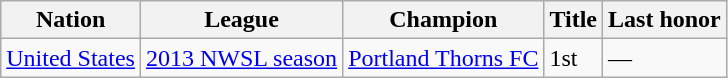<table class="wikitable sortable">
<tr>
<th>Nation</th>
<th>League</th>
<th>Champion</th>
<th>Title</th>
<th>Last honor</th>
</tr>
<tr>
<td> <a href='#'>United States</a></td>
<td><a href='#'>2013 NWSL season</a></td>
<td><a href='#'>Portland Thorns FC</a></td>
<td>1st</td>
<td>—</td>
</tr>
</table>
